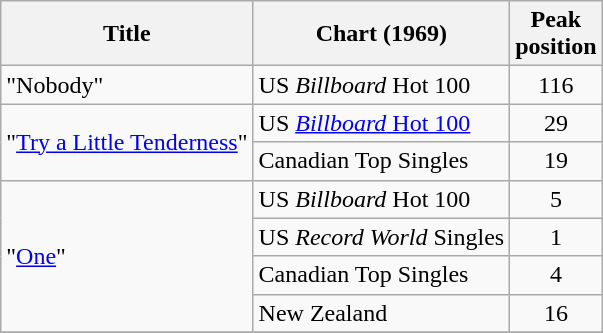<table class="wikitable sortable" border="1">
<tr>
<th scope="col">Title</th>
<th scope="col">Chart (1969)</th>
<th scope="col">Peak<br>position</th>
</tr>
<tr>
<td>"Nobody"</td>
<td>US <em>Billboard</em> Hot 100</td>
<td style="text-align:center;">116</td>
</tr>
<tr>
<td rowspan="2">"<a href='#'>Try a Little Tenderness</a>"</td>
<td>US <a href='#'><em>Billboard</em> Hot 100</a></td>
<td style="text-align:center;">29</td>
</tr>
<tr>
<td>Canadian Top Singles</td>
<td style="text-align:center;">19</td>
</tr>
<tr>
<td rowspan="4">"<a href='#'>One</a>"</td>
<td>US <em>Billboard</em> Hot 100</td>
<td style="text-align:center;">5</td>
</tr>
<tr>
<td>US <em>Record World</em> Singles</td>
<td style="text-align:center;">1</td>
</tr>
<tr>
<td>Canadian Top Singles</td>
<td style="text-align:center;">4</td>
</tr>
<tr>
<td>New Zealand</td>
<td style="text-align:center;">16</td>
</tr>
<tr>
</tr>
</table>
